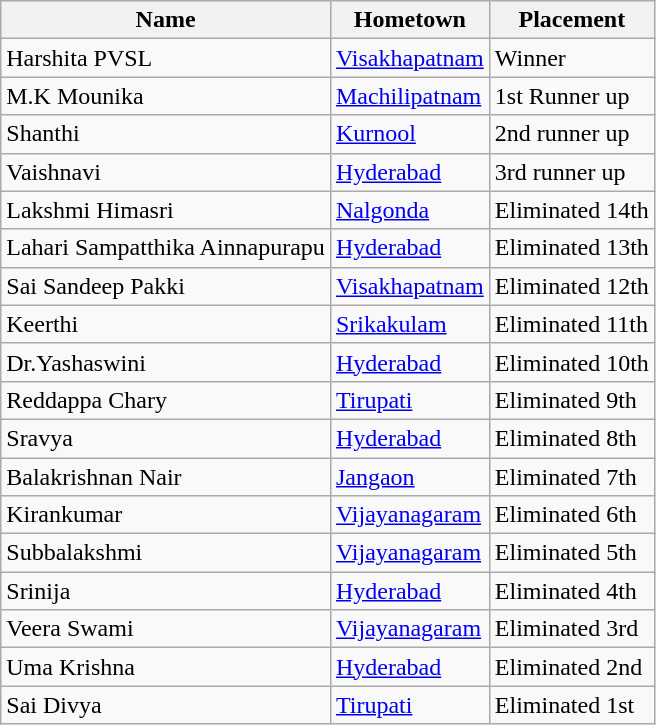<table class="wikitable sortable">
<tr>
<th>Name</th>
<th>Hometown</th>
<th>Placement</th>
</tr>
<tr>
<td>Harshita PVSL</td>
<td><a href='#'>Visakhapatnam</a></td>
<td>Winner</td>
</tr>
<tr>
<td>M.K Mounika</td>
<td><a href='#'>Machilipatnam</a></td>
<td>1st Runner up</td>
</tr>
<tr>
<td>Shanthi</td>
<td><a href='#'>Kurnool</a></td>
<td>2nd runner up</td>
</tr>
<tr>
<td>Vaishnavi</td>
<td><a href='#'>Hyderabad</a></td>
<td>3rd runner up</td>
</tr>
<tr>
<td>Lakshmi Himasri</td>
<td><a href='#'>Nalgonda</a></td>
<td>Eliminated 14th</td>
</tr>
<tr>
<td>Lahari Sampatthika Ainnapurapu</td>
<td><a href='#'>Hyderabad</a></td>
<td>Eliminated 13th</td>
</tr>
<tr>
<td>Sai Sandeep Pakki</td>
<td><a href='#'>Visakhapatnam</a></td>
<td>Eliminated 12th</td>
</tr>
<tr>
<td>Keerthi</td>
<td><a href='#'>Srikakulam</a></td>
<td>Eliminated 11th</td>
</tr>
<tr>
<td>Dr.Yashaswini</td>
<td><a href='#'>Hyderabad</a></td>
<td>Eliminated 10th</td>
</tr>
<tr>
<td>Reddappa Chary</td>
<td><a href='#'>Tirupati</a></td>
<td>Eliminated 9th</td>
</tr>
<tr>
<td>Sravya</td>
<td><a href='#'>Hyderabad</a></td>
<td>Eliminated 8th</td>
</tr>
<tr>
<td>Balakrishnan Nair</td>
<td><a href='#'>Jangaon</a></td>
<td>Eliminated 7th</td>
</tr>
<tr>
<td>Kirankumar</td>
<td><a href='#'>Vijayanagaram</a></td>
<td>Eliminated 6th</td>
</tr>
<tr>
<td>Subbalakshmi</td>
<td><a href='#'>Vijayanagaram</a></td>
<td>Eliminated 5th</td>
</tr>
<tr>
<td>Srinija</td>
<td><a href='#'>Hyderabad</a></td>
<td>Eliminated 4th</td>
</tr>
<tr>
<td>Veera Swami</td>
<td><a href='#'>Vijayanagaram</a></td>
<td>Eliminated 3rd</td>
</tr>
<tr>
<td>Uma Krishna</td>
<td><a href='#'>Hyderabad</a></td>
<td>Eliminated 2nd</td>
</tr>
<tr>
<td>Sai Divya</td>
<td><a href='#'>Tirupati</a></td>
<td>Eliminated 1st</td>
</tr>
</table>
